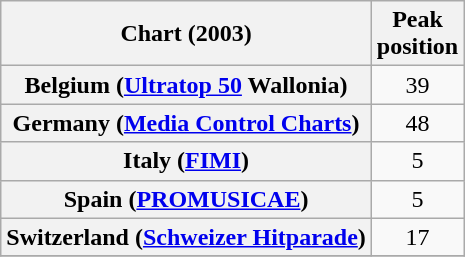<table class="wikitable sortable plainrowheaders" style="text-align:center;">
<tr>
<th scope="col">Chart (2003)</th>
<th scope="col">Peak<br>position</th>
</tr>
<tr>
<th scope="row">Belgium (<a href='#'>Ultratop 50</a> Wallonia)</th>
<td>39</td>
</tr>
<tr>
<th scope="row">Germany (<a href='#'>Media Control Charts</a>)</th>
<td>48</td>
</tr>
<tr>
<th scope="row">Italy (<a href='#'>FIMI</a>)</th>
<td>5</td>
</tr>
<tr>
<th scope="row">Spain (<a href='#'>PROMUSICAE</a>)</th>
<td>5</td>
</tr>
<tr>
<th scope="row">Switzerland (<a href='#'>Schweizer Hitparade</a>)</th>
<td>17</td>
</tr>
<tr>
</tr>
</table>
